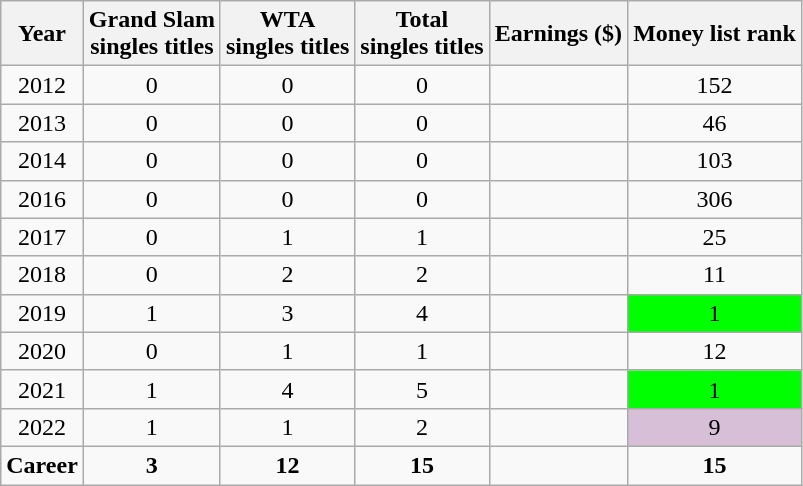<table class="wikitable" style="text-align:center;">
<tr>
<th>Year</th>
<th>Grand Slam<br>singles titles</th>
<th>WTA <br>singles titles</th>
<th>Total<br>singles titles</th>
<th>Earnings ($)</th>
<th>Money list rank</th>
</tr>
<tr>
<td>2012</td>
<td>0</td>
<td>0</td>
<td>0</td>
<td align="right"></td>
<td>152</td>
</tr>
<tr>
<td>2013</td>
<td>0</td>
<td>0</td>
<td>0</td>
<td align="right"></td>
<td>46</td>
</tr>
<tr>
<td>2014</td>
<td>0</td>
<td>0</td>
<td>0</td>
<td align="right"></td>
<td>103</td>
</tr>
<tr>
<td>2016</td>
<td>0</td>
<td>0</td>
<td>0</td>
<td align="right"></td>
<td>306</td>
</tr>
<tr>
<td>2017</td>
<td>0</td>
<td>1</td>
<td>1</td>
<td align="right"></td>
<td>25</td>
</tr>
<tr>
<td>2018</td>
<td>0</td>
<td>2</td>
<td>2</td>
<td align="right"></td>
<td>11</td>
</tr>
<tr>
<td>2019</td>
<td>1</td>
<td>3</td>
<td>4</td>
<td align="right"></td>
<td bgcolor=lime>1</td>
</tr>
<tr>
<td>2020</td>
<td>0</td>
<td>1</td>
<td>1</td>
<td align="right"></td>
<td>12</td>
</tr>
<tr>
<td>2021</td>
<td>1</td>
<td>4</td>
<td>5</td>
<td align="right"></td>
<td bgcolor=lime>1</td>
</tr>
<tr>
<td>2022</td>
<td>1</td>
<td>1</td>
<td>2</td>
<td align="right"></td>
<td bgcolor=thistle>9</td>
</tr>
<tr style="font-weight:bold;">
<td>Career</td>
<td>3</td>
<td>12</td>
<td>15</td>
<td align="right"></td>
<td>15</td>
</tr>
</table>
